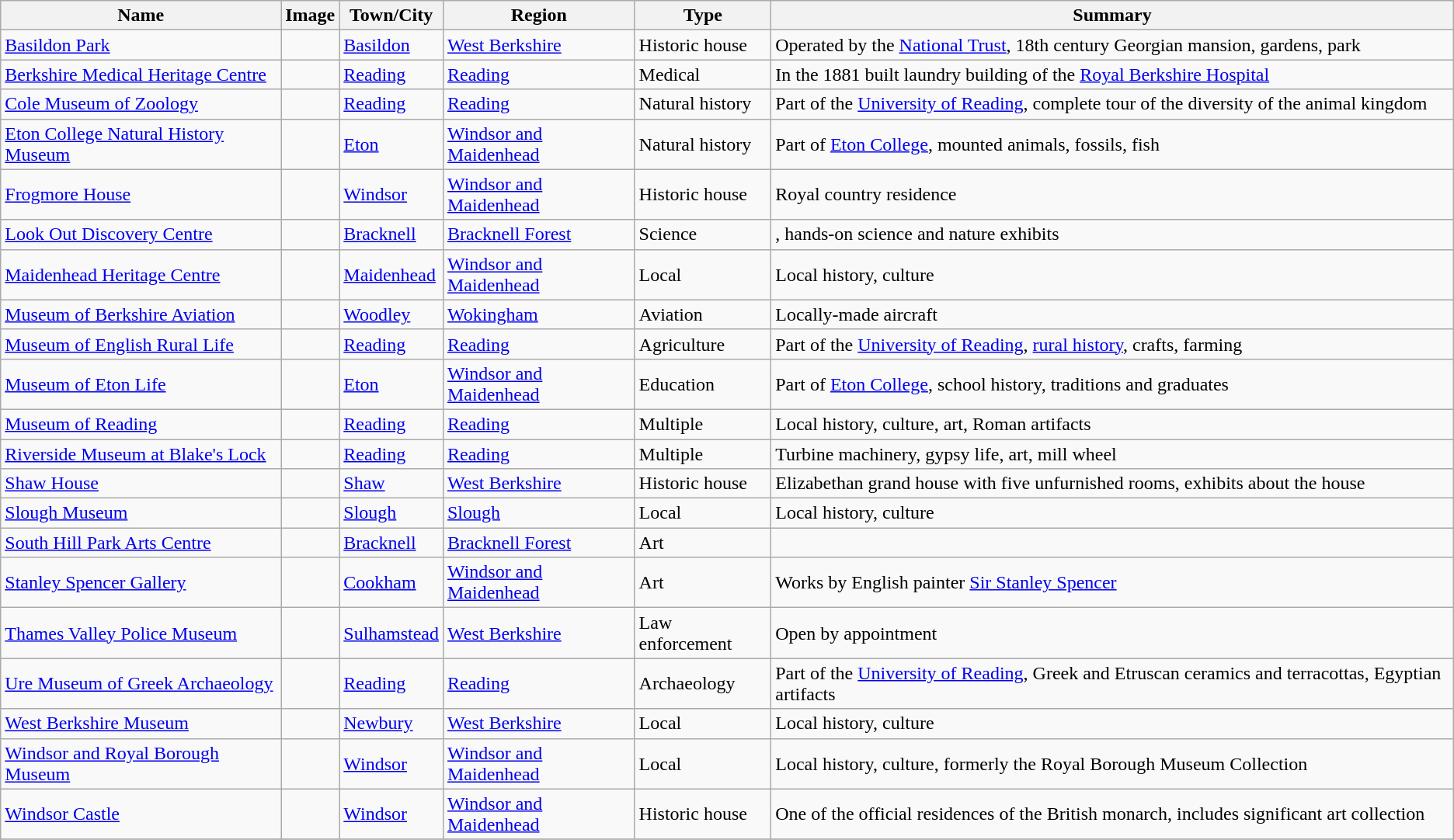<table class="wikitable sortable">
<tr>
<th>Name</th>
<th>Image</th>
<th>Town/City</th>
<th>Region</th>
<th>Type</th>
<th>Summary</th>
</tr>
<tr>
<td><a href='#'>Basildon Park</a></td>
<td></td>
<td><a href='#'>Basildon</a></td>
<td><a href='#'>West Berkshire</a></td>
<td>Historic house</td>
<td>Operated by the <a href='#'>National Trust</a>, 18th century Georgian mansion, gardens, park</td>
</tr>
<tr>
<td><a href='#'>Berkshire Medical Heritage Centre</a></td>
<td></td>
<td><a href='#'>Reading</a></td>
<td><a href='#'>Reading</a></td>
<td>Medical</td>
<td>In the 1881 built laundry building of the <a href='#'>Royal Berkshire Hospital</a></td>
</tr>
<tr>
<td><a href='#'>Cole Museum of Zoology</a></td>
<td></td>
<td><a href='#'>Reading</a></td>
<td><a href='#'>Reading</a></td>
<td>Natural history</td>
<td>Part of the <a href='#'>University of Reading</a>, complete tour of the diversity of the animal kingdom</td>
</tr>
<tr>
<td><a href='#'>Eton College Natural History Museum</a></td>
<td></td>
<td><a href='#'>Eton</a></td>
<td><a href='#'>Windsor and Maidenhead</a></td>
<td>Natural history</td>
<td>Part of <a href='#'>Eton College</a>, mounted animals, fossils, fish</td>
</tr>
<tr>
<td><a href='#'>Frogmore House</a></td>
<td></td>
<td><a href='#'>Windsor</a></td>
<td><a href='#'>Windsor and Maidenhead</a></td>
<td>Historic house</td>
<td>Royal country residence</td>
</tr>
<tr>
<td><a href='#'>Look Out Discovery Centre</a></td>
<td></td>
<td><a href='#'>Bracknell</a></td>
<td><a href='#'>Bracknell Forest</a></td>
<td>Science</td>
<td>, hands-on science and nature exhibits</td>
</tr>
<tr>
<td><a href='#'>Maidenhead Heritage Centre</a></td>
<td></td>
<td><a href='#'>Maidenhead</a></td>
<td><a href='#'>Windsor and Maidenhead</a></td>
<td>Local</td>
<td>Local history, culture</td>
</tr>
<tr>
<td><a href='#'>Museum of Berkshire Aviation</a></td>
<td></td>
<td><a href='#'>Woodley</a></td>
<td><a href='#'>Wokingham</a></td>
<td>Aviation</td>
<td>Locally-made aircraft</td>
</tr>
<tr>
<td><a href='#'>Museum of English Rural Life</a></td>
<td></td>
<td><a href='#'>Reading</a></td>
<td><a href='#'>Reading</a></td>
<td>Agriculture</td>
<td>Part of the <a href='#'>University of Reading</a>, <a href='#'>rural history</a>, crafts, farming</td>
</tr>
<tr>
<td><a href='#'>Museum of Eton Life</a></td>
<td></td>
<td><a href='#'>Eton</a></td>
<td><a href='#'>Windsor and Maidenhead</a></td>
<td>Education</td>
<td>Part of <a href='#'>Eton College</a>, school history, traditions and graduates</td>
</tr>
<tr>
<td><a href='#'>Museum of Reading</a></td>
<td></td>
<td><a href='#'>Reading</a></td>
<td><a href='#'>Reading</a></td>
<td>Multiple</td>
<td>Local history, culture, art, Roman artifacts</td>
</tr>
<tr>
<td><a href='#'>Riverside Museum at Blake's Lock</a></td>
<td></td>
<td><a href='#'>Reading</a></td>
<td><a href='#'>Reading</a></td>
<td>Multiple</td>
<td>Turbine machinery, gypsy life, art, mill wheel</td>
</tr>
<tr>
<td><a href='#'>Shaw House</a></td>
<td></td>
<td><a href='#'>Shaw</a></td>
<td><a href='#'>West Berkshire</a></td>
<td>Historic house</td>
<td>Elizabethan grand house with five unfurnished rooms, exhibits about the house</td>
</tr>
<tr>
<td><a href='#'>Slough Museum</a></td>
<td></td>
<td><a href='#'>Slough</a></td>
<td><a href='#'>Slough</a></td>
<td>Local</td>
<td>Local history, culture</td>
</tr>
<tr>
<td><a href='#'>South Hill Park Arts Centre</a></td>
<td></td>
<td><a href='#'>Bracknell</a></td>
<td><a href='#'>Bracknell Forest</a></td>
<td>Art</td>
<td></td>
</tr>
<tr>
<td><a href='#'>Stanley Spencer Gallery</a></td>
<td></td>
<td><a href='#'>Cookham</a></td>
<td><a href='#'>Windsor and Maidenhead</a></td>
<td>Art</td>
<td>Works by English painter <a href='#'>Sir Stanley Spencer</a></td>
</tr>
<tr>
<td><a href='#'>Thames Valley Police Museum</a></td>
<td></td>
<td><a href='#'>Sulhamstead</a></td>
<td><a href='#'>West Berkshire</a></td>
<td>Law enforcement</td>
<td>Open by appointment</td>
</tr>
<tr>
<td><a href='#'>Ure Museum of Greek Archaeology</a></td>
<td></td>
<td><a href='#'>Reading</a></td>
<td><a href='#'>Reading</a></td>
<td>Archaeology</td>
<td>Part of the <a href='#'>University of Reading</a>, Greek and Etruscan ceramics and terracottas, Egyptian artifacts</td>
</tr>
<tr>
<td><a href='#'>West Berkshire Museum</a></td>
<td></td>
<td><a href='#'>Newbury</a></td>
<td><a href='#'>West Berkshire</a></td>
<td>Local</td>
<td>Local history, culture</td>
</tr>
<tr>
<td><a href='#'>Windsor and Royal Borough Museum</a></td>
<td></td>
<td><a href='#'>Windsor</a></td>
<td><a href='#'>Windsor and Maidenhead</a></td>
<td>Local</td>
<td>Local history, culture, formerly the Royal Borough Museum Collection</td>
</tr>
<tr>
<td><a href='#'>Windsor Castle</a></td>
<td></td>
<td><a href='#'>Windsor</a></td>
<td><a href='#'>Windsor and Maidenhead</a></td>
<td>Historic house</td>
<td>One of the official residences of the British monarch, includes significant art collection</td>
</tr>
<tr>
</tr>
</table>
